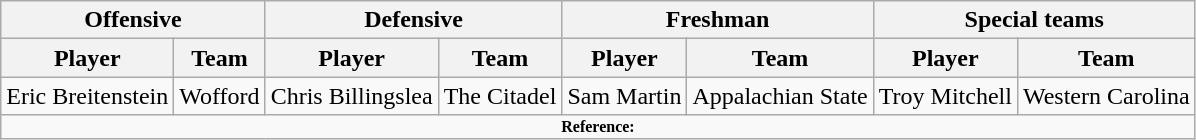<table class="wikitable" border="1">
<tr>
<th colspan="2">Offensive</th>
<th colspan="2">Defensive</th>
<th colspan="2">Freshman</th>
<th colspan="2">Special teams</th>
</tr>
<tr>
<th>Player</th>
<th>Team</th>
<th>Player</th>
<th>Team</th>
<th>Player</th>
<th>Team</th>
<th>Player</th>
<th>Team</th>
</tr>
<tr>
<td>Eric Breitenstein</td>
<td>Wofford</td>
<td>Chris Billingslea</td>
<td>The Citadel</td>
<td>Sam Martin</td>
<td>Appalachian State</td>
<td>Troy Mitchell</td>
<td>Western Carolina</td>
</tr>
<tr>
<td colspan="8" style="font-size: 8pt" align="center"><strong>Reference:</strong></td>
</tr>
</table>
